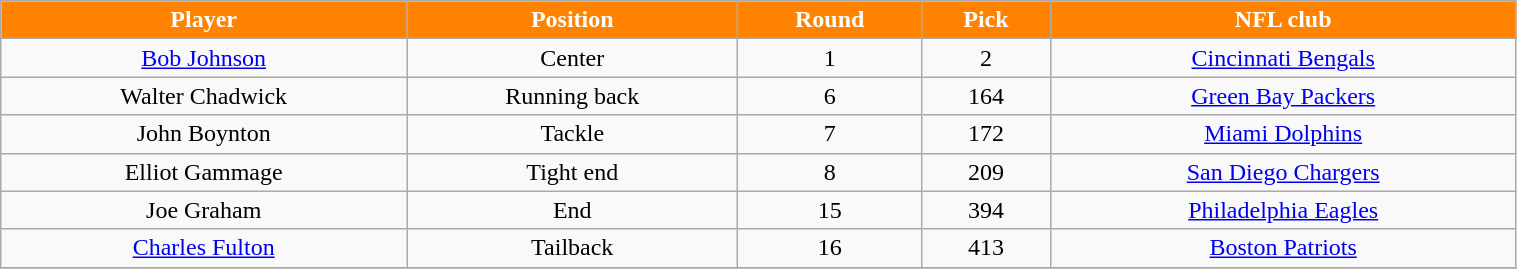<table class="wikitable" width="80%">
<tr align="center"  style="background:#FF8200;color:#FFFFFF;">
<td><strong>Player</strong></td>
<td><strong>Position</strong></td>
<td><strong>Round</strong></td>
<td><strong>Pick</strong></td>
<td><strong>NFL club</strong></td>
</tr>
<tr align="center" bgcolor="">
<td><a href='#'>Bob Johnson</a></td>
<td>Center</td>
<td>1</td>
<td>2</td>
<td><a href='#'>Cincinnati Bengals</a></td>
</tr>
<tr align="center" bgcolor="">
<td>Walter Chadwick</td>
<td>Running back</td>
<td>6</td>
<td>164</td>
<td><a href='#'>Green Bay Packers</a></td>
</tr>
<tr align="center" bgcolor="">
<td>John Boynton</td>
<td>Tackle</td>
<td>7</td>
<td>172</td>
<td><a href='#'>Miami Dolphins</a></td>
</tr>
<tr align="center" bgcolor="">
<td>Elliot Gammage</td>
<td>Tight end</td>
<td>8</td>
<td>209</td>
<td><a href='#'>San Diego Chargers</a></td>
</tr>
<tr align="center" bgcolor="">
<td>Joe Graham</td>
<td>End</td>
<td>15</td>
<td>394</td>
<td><a href='#'>Philadelphia Eagles</a></td>
</tr>
<tr align="center" bgcolor="">
<td><a href='#'>Charles Fulton</a></td>
<td>Tailback</td>
<td>16</td>
<td>413</td>
<td><a href='#'>Boston Patriots</a></td>
</tr>
<tr align="center" bgcolor="">
</tr>
</table>
